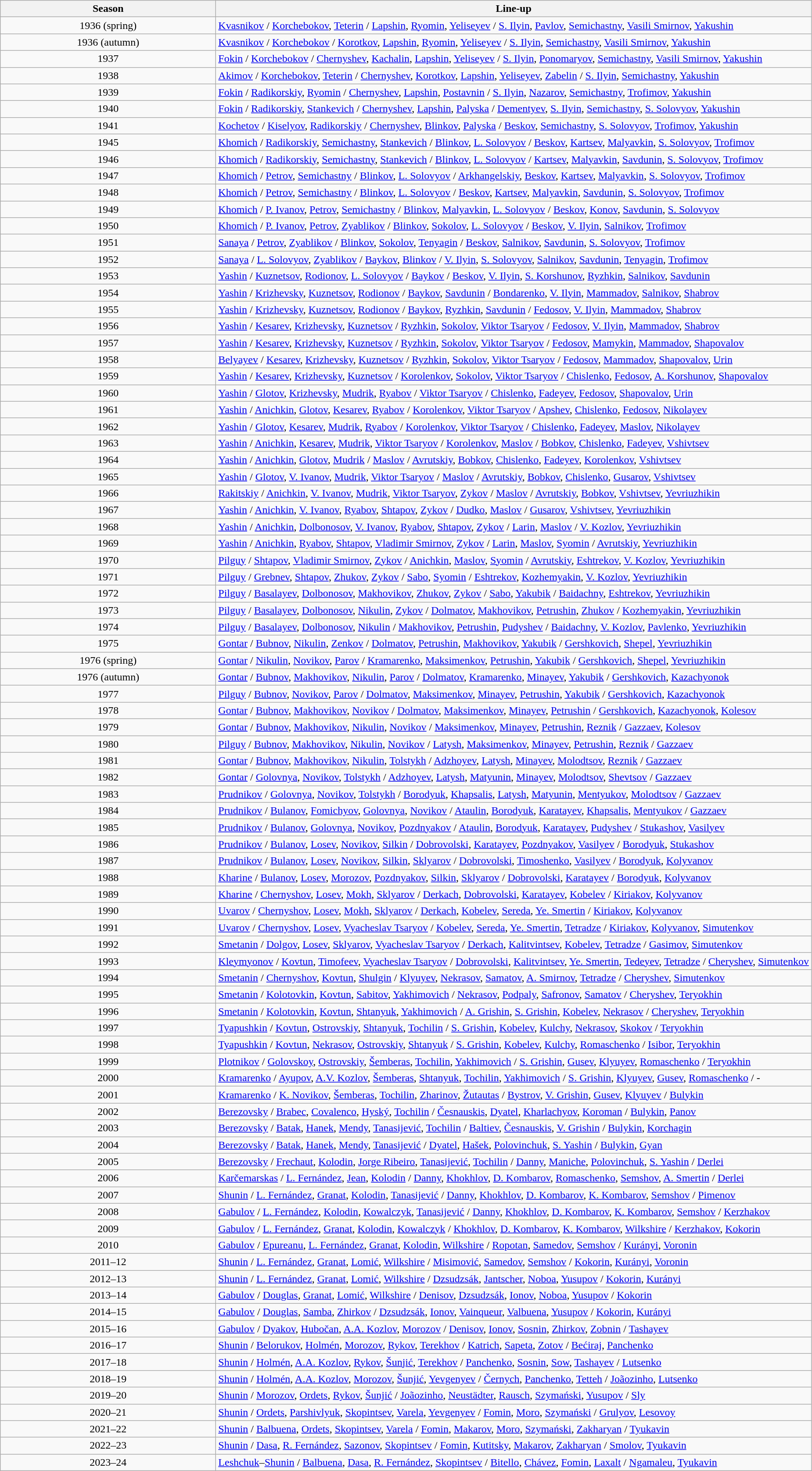<table class="wikitable" style="text-align: center;">
<tr>
<th style="width:20em">Season</th>
<th>Line-up</th>
</tr>
<tr>
<td>1936 (spring)</td>
<td align="left"><a href='#'>Kvasnikov</a> / <a href='#'>Korchebokov</a>, <a href='#'>Teterin</a> / <a href='#'>Lapshin</a>, <a href='#'>Ryomin</a>, <a href='#'>Yeliseyev</a> / <a href='#'>S. Ilyin</a>, <a href='#'>Pavlov</a>, <a href='#'>Semichastny</a>, <a href='#'>Vasili Smirnov</a>, <a href='#'>Yakushin</a></td>
</tr>
<tr>
<td>1936 (autumn)</td>
<td align="left"><a href='#'>Kvasnikov</a> / <a href='#'>Korchebokov</a> / <a href='#'>Korotkov</a>, <a href='#'>Lapshin</a>, <a href='#'>Ryomin</a>, <a href='#'>Yeliseyev</a> / <a href='#'>S. Ilyin</a>, <a href='#'>Semichastny</a>, <a href='#'>Vasili Smirnov</a>, <a href='#'>Yakushin</a></td>
</tr>
<tr>
<td>1937</td>
<td align="left"><a href='#'>Fokin</a> / <a href='#'>Korchebokov</a> / <a href='#'>Chernyshev</a>, <a href='#'>Kachalin</a>, <a href='#'>Lapshin</a>, <a href='#'>Yeliseyev</a> / <a href='#'>S. Ilyin</a>, <a href='#'>Ponomaryov</a>, <a href='#'>Semichastny</a>, <a href='#'>Vasili Smirnov</a>, <a href='#'>Yakushin</a></td>
</tr>
<tr>
<td>1938</td>
<td align="left"><a href='#'>Akimov</a> / <a href='#'>Korchebokov</a>, <a href='#'>Teterin</a> / <a href='#'>Chernyshev</a>, <a href='#'>Korotkov</a>, <a href='#'>Lapshin</a>, <a href='#'>Yeliseyev</a>, <a href='#'>Zabelin</a> / <a href='#'>S. Ilyin</a>, <a href='#'>Semichastny</a>, <a href='#'>Yakushin</a></td>
</tr>
<tr>
<td>1939</td>
<td align="left"><a href='#'>Fokin</a> / <a href='#'>Radikorskiy</a>, <a href='#'>Ryomin</a> / <a href='#'>Chernyshev</a>, <a href='#'>Lapshin</a>, <a href='#'>Postavnin</a> / <a href='#'>S. Ilyin</a>, <a href='#'>Nazarov</a>, <a href='#'>Semichastny</a>, <a href='#'>Trofimov</a>, <a href='#'>Yakushin</a></td>
</tr>
<tr>
<td>1940</td>
<td align="left"><a href='#'>Fokin</a> / <a href='#'>Radikorskiy</a>, <a href='#'>Stankevich</a> / <a href='#'>Chernyshev</a>, <a href='#'>Lapshin</a>, <a href='#'>Palyska</a> / <a href='#'>Dementyev</a>, <a href='#'>S. Ilyin</a>, <a href='#'>Semichastny</a>, <a href='#'>S. Solovyov</a>, <a href='#'>Yakushin</a></td>
</tr>
<tr>
<td>1941</td>
<td align="left"><a href='#'>Kochetov</a> / <a href='#'>Kiselyov</a>, <a href='#'>Radikorskiy</a> / <a href='#'>Chernyshev</a>, <a href='#'>Blinkov</a>, <a href='#'>Palyska</a> / <a href='#'>Beskov</a>, <a href='#'>Semichastny</a>, <a href='#'>S. Solovyov</a>, <a href='#'>Trofimov</a>, <a href='#'>Yakushin</a></td>
</tr>
<tr>
<td>1945</td>
<td align="left"><a href='#'>Khomich</a> / <a href='#'>Radikorskiy</a>, <a href='#'>Semichastny</a>, <a href='#'>Stankevich</a> / <a href='#'>Blinkov</a>, <a href='#'>L. Solovyov</a> / <a href='#'>Beskov</a>, <a href='#'>Kartsev</a>, <a href='#'>Malyavkin</a>, <a href='#'>S. Solovyov</a>, <a href='#'>Trofimov</a></td>
</tr>
<tr>
<td>1946</td>
<td align="left"><a href='#'>Khomich</a> / <a href='#'>Radikorskiy</a>, <a href='#'>Semichastny</a>, <a href='#'>Stankevich</a> / <a href='#'>Blinkov</a>, <a href='#'>L. Solovyov</a> / <a href='#'>Kartsev</a>, <a href='#'>Malyavkin</a>, <a href='#'>Savdunin</a>, <a href='#'>S. Solovyov</a>, <a href='#'>Trofimov</a></td>
</tr>
<tr>
<td>1947</td>
<td align="left"><a href='#'>Khomich</a> / <a href='#'>Petrov</a>, <a href='#'>Semichastny</a> / <a href='#'>Blinkov</a>, <a href='#'>L. Solovyov</a> / <a href='#'>Arkhangelskiy</a>, <a href='#'>Beskov</a>, <a href='#'>Kartsev</a>, <a href='#'>Malyavkin</a>, <a href='#'>S. Solovyov</a>, <a href='#'>Trofimov</a></td>
</tr>
<tr>
<td>1948</td>
<td align="left"><a href='#'>Khomich</a> / <a href='#'>Petrov</a>, <a href='#'>Semichastny</a> / <a href='#'>Blinkov</a>, <a href='#'>L. Solovyov</a> / <a href='#'>Beskov</a>, <a href='#'>Kartsev</a>, <a href='#'>Malyavkin</a>, <a href='#'>Savdunin</a>, <a href='#'>S. Solovyov</a>, <a href='#'>Trofimov</a></td>
</tr>
<tr>
<td>1949</td>
<td align="left"><a href='#'>Khomich</a> / <a href='#'>P. Ivanov</a>, <a href='#'>Petrov</a>, <a href='#'>Semichastny</a> / <a href='#'>Blinkov</a>, <a href='#'>Malyavkin</a>, <a href='#'>L. Solovyov</a> / <a href='#'>Beskov</a>, <a href='#'>Konov</a>, <a href='#'>Savdunin</a>, <a href='#'>S. Solovyov</a></td>
</tr>
<tr>
<td>1950</td>
<td align="left"><a href='#'>Khomich</a> / <a href='#'>P. Ivanov</a>, <a href='#'>Petrov</a>, <a href='#'>Zyablikov</a> / <a href='#'>Blinkov</a>, <a href='#'>Sokolov</a>, <a href='#'>L. Solovyov</a>  / <a href='#'>Beskov</a>, <a href='#'>V. Ilyin</a>, <a href='#'>Salnikov</a>, <a href='#'>Trofimov</a></td>
</tr>
<tr>
<td>1951</td>
<td align="left"><a href='#'>Sanaya</a> / <a href='#'>Petrov</a>, <a href='#'>Zyablikov</a> / <a href='#'>Blinkov</a>, <a href='#'>Sokolov</a>, <a href='#'>Tenyagin</a> / <a href='#'>Beskov</a>, <a href='#'>Salnikov</a>, <a href='#'>Savdunin</a>, <a href='#'>S. Solovyov</a>, <a href='#'>Trofimov</a></td>
</tr>
<tr>
<td>1952</td>
<td align="left"><a href='#'>Sanaya</a> / <a href='#'>L. Solovyov</a>, <a href='#'>Zyablikov</a> / <a href='#'>Baykov</a>, <a href='#'>Blinkov</a> / <a href='#'>V. Ilyin</a>, <a href='#'>S. Solovyov</a>, <a href='#'>Salnikov</a>, <a href='#'>Savdunin</a>, <a href='#'>Tenyagin</a>, <a href='#'>Trofimov</a></td>
</tr>
<tr>
<td>1953</td>
<td align="left"><a href='#'>Yashin</a> / <a href='#'>Kuznetsov</a>, <a href='#'>Rodionov</a>, <a href='#'>L. Solovyov</a> / <a href='#'>Baykov</a> / <a href='#'>Beskov</a>, <a href='#'>V. Ilyin</a>, <a href='#'>S. Korshunov</a>, <a href='#'>Ryzhkin</a>, <a href='#'>Salnikov</a>, <a href='#'>Savdunin</a></td>
</tr>
<tr>
<td>1954</td>
<td align="left"><a href='#'>Yashin</a> / <a href='#'>Krizhevsky</a>, <a href='#'>Kuznetsov</a>, <a href='#'>Rodionov</a> / <a href='#'>Baykov</a>, <a href='#'>Savdunin</a> / <a href='#'>Bondarenko</a>, <a href='#'>V. Ilyin</a>, <a href='#'>Mammadov</a>, <a href='#'>Salnikov</a>, <a href='#'>Shabrov</a></td>
</tr>
<tr>
<td>1955</td>
<td align="left"><a href='#'>Yashin</a> / <a href='#'>Krizhevsky</a>, <a href='#'>Kuznetsov</a>, <a href='#'>Rodionov</a> / <a href='#'>Baykov</a>, <a href='#'>Ryzhkin</a>, <a href='#'>Savdunin</a> / <a href='#'>Fedosov</a>, <a href='#'>V. Ilyin</a>, <a href='#'>Mammadov</a>, <a href='#'>Shabrov</a></td>
</tr>
<tr>
<td>1956</td>
<td align="left"><a href='#'>Yashin</a> / <a href='#'>Kesarev</a>, <a href='#'>Krizhevsky</a>, <a href='#'>Kuznetsov</a> / <a href='#'>Ryzhkin</a>, <a href='#'>Sokolov</a>, <a href='#'>Viktor Tsaryov</a> / <a href='#'>Fedosov</a>, <a href='#'>V. Ilyin</a>, <a href='#'>Mammadov</a>, <a href='#'>Shabrov</a></td>
</tr>
<tr>
<td>1957</td>
<td align="left"><a href='#'>Yashin</a> / <a href='#'>Kesarev</a>, <a href='#'>Krizhevsky</a>, <a href='#'>Kuznetsov</a> / <a href='#'>Ryzhkin</a>, <a href='#'>Sokolov</a>, <a href='#'>Viktor Tsaryov</a> / <a href='#'>Fedosov</a>, <a href='#'>Mamykin</a>, <a href='#'>Mammadov</a>, <a href='#'>Shapovalov</a></td>
</tr>
<tr>
<td>1958</td>
<td align="left"><a href='#'>Belyayev</a> / <a href='#'>Kesarev</a>, <a href='#'>Krizhevsky</a>, <a href='#'>Kuznetsov</a> / <a href='#'>Ryzhkin</a>, <a href='#'>Sokolov</a>, <a href='#'>Viktor Tsaryov</a> / <a href='#'>Fedosov</a>, <a href='#'>Mammadov</a>, <a href='#'>Shapovalov</a>, <a href='#'>Urin</a></td>
</tr>
<tr>
<td>1959</td>
<td align="left"><a href='#'>Yashin</a> / <a href='#'>Kesarev</a>, <a href='#'>Krizhevsky</a>, <a href='#'>Kuznetsov</a> / <a href='#'>Korolenkov</a>, <a href='#'>Sokolov</a>, <a href='#'>Viktor Tsaryov</a> / <a href='#'>Chislenko</a>, <a href='#'>Fedosov</a>, <a href='#'>A. Korshunov</a>, <a href='#'>Shapovalov</a></td>
</tr>
<tr>
<td>1960</td>
<td align="left"><a href='#'>Yashin</a> / <a href='#'>Glotov</a>, <a href='#'>Krizhevsky</a>, <a href='#'>Mudrik</a>, <a href='#'>Ryabov</a> / <a href='#'>Viktor Tsaryov</a> / <a href='#'>Chislenko</a>, <a href='#'>Fadeyev</a>, <a href='#'>Fedosov</a>, <a href='#'>Shapovalov</a>, <a href='#'>Urin</a></td>
</tr>
<tr>
<td>1961</td>
<td align="left"><a href='#'>Yashin</a> / <a href='#'>Anichkin</a>, <a href='#'>Glotov</a>, <a href='#'>Kesarev</a>, <a href='#'>Ryabov</a> / <a href='#'>Korolenkov</a>, <a href='#'>Viktor Tsaryov</a> / <a href='#'>Apshev</a>, <a href='#'>Chislenko</a>, <a href='#'>Fedosov</a>, <a href='#'>Nikolayev</a></td>
</tr>
<tr>
<td>1962</td>
<td align="left"><a href='#'>Yashin</a> / <a href='#'>Glotov</a>, <a href='#'>Kesarev</a>, <a href='#'>Mudrik</a>, <a href='#'>Ryabov</a> / <a href='#'>Korolenkov</a>, <a href='#'>Viktor Tsaryov</a> / <a href='#'>Chislenko</a>, <a href='#'>Fadeyev</a>, <a href='#'>Maslov</a>, <a href='#'>Nikolayev</a></td>
</tr>
<tr>
<td>1963</td>
<td align="left"><a href='#'>Yashin</a> / <a href='#'>Anichkin</a>, <a href='#'>Kesarev</a>, <a href='#'>Mudrik</a>, <a href='#'>Viktor Tsaryov</a> / <a href='#'>Korolenkov</a>, <a href='#'>Maslov</a> / <a href='#'>Bobkov</a>, <a href='#'>Chislenko</a>, <a href='#'>Fadeyev</a>, <a href='#'>Vshivtsev</a></td>
</tr>
<tr>
<td>1964</td>
<td align="left"><a href='#'>Yashin</a> / <a href='#'>Anichkin</a>, <a href='#'>Glotov</a>, <a href='#'>Mudrik</a> / <a href='#'>Maslov</a> / <a href='#'>Avrutskiy</a>, <a href='#'>Bobkov</a>, <a href='#'>Chislenko</a>, <a href='#'>Fadeyev</a>, <a href='#'>Korolenkov</a>, <a href='#'>Vshivtsev</a></td>
</tr>
<tr>
<td>1965</td>
<td align="left"><a href='#'>Yashin</a> / <a href='#'>Glotov</a>, <a href='#'>V. Ivanov</a>, <a href='#'>Mudrik</a>, <a href='#'>Viktor Tsaryov</a> / <a href='#'>Maslov</a> / <a href='#'>Avrutskiy</a>, <a href='#'>Bobkov</a>, <a href='#'>Chislenko</a>, <a href='#'>Gusarov</a>, <a href='#'>Vshivtsev</a></td>
</tr>
<tr>
<td>1966</td>
<td align="left"><a href='#'>Rakitskiy</a> / <a href='#'>Anichkin</a>, <a href='#'>V. Ivanov</a>, <a href='#'>Mudrik</a>, <a href='#'>Viktor Tsaryov</a>, <a href='#'>Zykov</a> / <a href='#'>Maslov</a> / <a href='#'>Avrutskiy</a>, <a href='#'>Bobkov</a>, <a href='#'>Vshivtsev</a>, <a href='#'>Yevriuzhikin</a></td>
</tr>
<tr>
<td>1967</td>
<td align="left"><a href='#'>Yashin</a> / <a href='#'>Anichkin</a>, <a href='#'>V. Ivanov</a>, <a href='#'>Ryabov</a>, <a href='#'>Shtapov</a>, <a href='#'>Zykov</a> / <a href='#'>Dudko</a>, <a href='#'>Maslov</a> / <a href='#'>Gusarov</a>, <a href='#'>Vshivtsev</a>, <a href='#'>Yevriuzhikin</a></td>
</tr>
<tr>
<td>1968</td>
<td align="left"><a href='#'>Yashin</a> / <a href='#'>Anichkin</a>, <a href='#'>Dolbonosov</a>, <a href='#'>V. Ivanov</a>, <a href='#'>Ryabov</a>, <a href='#'>Shtapov</a>, <a href='#'>Zykov</a> / <a href='#'>Larin</a>, <a href='#'>Maslov</a> / <a href='#'>V. Kozlov</a>, <a href='#'>Yevriuzhikin</a></td>
</tr>
<tr>
<td>1969</td>
<td align="left"><a href='#'>Yashin</a> / <a href='#'>Anichkin</a>, <a href='#'>Ryabov</a>, <a href='#'>Shtapov</a>, <a href='#'>Vladimir Smirnov</a>, <a href='#'>Zykov</a> / <a href='#'>Larin</a>, <a href='#'>Maslov</a>, <a href='#'>Syomin</a> / <a href='#'>Avrutskiy</a>, <a href='#'>Yevriuzhikin</a></td>
</tr>
<tr>
<td>1970</td>
<td align="left"><a href='#'>Pilguy</a> / <a href='#'>Shtapov</a>, <a href='#'>Vladimir Smirnov</a>, <a href='#'>Zykov</a> / <a href='#'>Anichkin</a>, <a href='#'>Maslov</a>, <a href='#'>Syomin</a> / <a href='#'>Avrutskiy</a>, <a href='#'>Eshtrekov</a>, <a href='#'>V. Kozlov</a>, <a href='#'>Yevriuzhikin</a></td>
</tr>
<tr>
<td>1971</td>
<td align="left"><a href='#'>Pilguy</a> / <a href='#'>Grebnev</a>, <a href='#'>Shtapov</a>, <a href='#'>Zhukov</a>, <a href='#'>Zykov</a> / <a href='#'>Sabo</a>, <a href='#'>Syomin</a> / <a href='#'>Eshtrekov</a>, <a href='#'>Kozhemyakin</a>, <a href='#'>V. Kozlov</a>, <a href='#'>Yevriuzhikin</a></td>
</tr>
<tr>
<td>1972</td>
<td align="left"><a href='#'>Pilguy</a> / <a href='#'>Basalayev</a>, <a href='#'>Dolbonosov</a>, <a href='#'>Makhovikov</a>, <a href='#'>Zhukov</a>, <a href='#'>Zykov</a> / <a href='#'>Sabo</a>, <a href='#'>Yakubik</a> / <a href='#'>Baidachny</a>, <a href='#'>Eshtrekov</a>, <a href='#'>Yevriuzhikin</a></td>
</tr>
<tr>
<td>1973</td>
<td align="left"><a href='#'>Pilguy</a> / <a href='#'>Basalayev</a>, <a href='#'>Dolbonosov</a>, <a href='#'>Nikulin</a>, <a href='#'>Zykov</a> / <a href='#'>Dolmatov</a>, <a href='#'>Makhovikov</a>, <a href='#'>Petrushin</a>, <a href='#'>Zhukov</a> / <a href='#'>Kozhemyakin</a>, <a href='#'>Yevriuzhikin</a></td>
</tr>
<tr>
<td>1974</td>
<td align="left"><a href='#'>Pilguy</a> / <a href='#'>Basalayev</a>, <a href='#'>Dolbonosov</a>, <a href='#'>Nikulin</a> / <a href='#'>Makhovikov</a>, <a href='#'>Petrushin</a>, <a href='#'>Pudyshev</a> / <a href='#'>Baidachny</a>, <a href='#'>V. Kozlov</a>, <a href='#'>Pavlenko</a>, <a href='#'>Yevriuzhikin</a></td>
</tr>
<tr>
<td>1975</td>
<td align="left"><a href='#'>Gontar</a> / <a href='#'>Bubnov</a>, <a href='#'>Nikulin</a>, <a href='#'>Zenkov</a> / <a href='#'>Dolmatov</a>, <a href='#'>Petrushin</a>, <a href='#'>Makhovikov</a>, <a href='#'>Yakubik</a> / <a href='#'>Gershkovich</a>, <a href='#'>Shepel</a>, <a href='#'>Yevriuzhikin</a></td>
</tr>
<tr>
<td>1976 (spring)</td>
<td align="left"><a href='#'>Gontar</a> / <a href='#'>Nikulin</a>, <a href='#'>Novikov</a>, <a href='#'>Parov</a> / <a href='#'>Kramarenko</a>, <a href='#'>Maksimenkov</a>, <a href='#'>Petrushin</a>, <a href='#'>Yakubik</a> / <a href='#'>Gershkovich</a>, <a href='#'>Shepel</a>, <a href='#'>Yevriuzhikin</a></td>
</tr>
<tr>
<td>1976 (autumn)</td>
<td align="left"><a href='#'>Gontar</a> / <a href='#'>Bubnov</a>, <a href='#'>Makhovikov</a>, <a href='#'>Nikulin</a>, <a href='#'>Parov</a> / <a href='#'>Dolmatov</a>, <a href='#'>Kramarenko</a>, <a href='#'>Minayev</a>, <a href='#'>Yakubik</a> / <a href='#'>Gershkovich</a>, <a href='#'>Kazachyonok</a></td>
</tr>
<tr>
<td>1977</td>
<td align="left"><a href='#'>Pilguy</a> / <a href='#'>Bubnov</a>, <a href='#'>Novikov</a>, <a href='#'>Parov</a> / <a href='#'>Dolmatov</a>, <a href='#'>Maksimenkov</a>, <a href='#'>Minayev</a>, <a href='#'>Petrushin</a>, <a href='#'>Yakubik</a> / <a href='#'>Gershkovich</a>, <a href='#'>Kazachyonok</a></td>
</tr>
<tr>
<td>1978</td>
<td align="left"><a href='#'>Gontar</a> / <a href='#'>Bubnov</a>, <a href='#'>Makhovikov</a>, <a href='#'>Novikov</a> / <a href='#'>Dolmatov</a>, <a href='#'>Maksimenkov</a>, <a href='#'>Minayev</a>, <a href='#'>Petrushin</a> / <a href='#'>Gershkovich</a>, <a href='#'>Kazachyonok</a>, <a href='#'>Kolesov</a></td>
</tr>
<tr>
<td>1979</td>
<td align="left"><a href='#'>Gontar</a> / <a href='#'>Bubnov</a>, <a href='#'>Makhovikov</a>, <a href='#'>Nikulin</a>, <a href='#'>Novikov</a> / <a href='#'>Maksimenkov</a>, <a href='#'>Minayev</a>, <a href='#'>Petrushin</a>, <a href='#'>Reznik</a> / <a href='#'>Gazzaev</a>, <a href='#'>Kolesov</a></td>
</tr>
<tr>
<td>1980</td>
<td align="left"><a href='#'>Pilguy</a> / <a href='#'>Bubnov</a>, <a href='#'>Makhovikov</a>, <a href='#'>Nikulin</a>, <a href='#'>Novikov</a> / <a href='#'>Latysh</a>, <a href='#'>Maksimenkov</a>, <a href='#'>Minayev</a>, <a href='#'>Petrushin</a>, <a href='#'>Reznik</a> / <a href='#'>Gazzaev</a></td>
</tr>
<tr>
<td>1981</td>
<td align="left"><a href='#'>Gontar</a> / <a href='#'>Bubnov</a>, <a href='#'>Makhovikov</a>, <a href='#'>Nikulin</a>, <a href='#'>Tolstykh</a> / <a href='#'>Adzhoyev</a>, <a href='#'>Latysh</a>, <a href='#'>Minayev</a>, <a href='#'>Molodtsov</a>, <a href='#'>Reznik</a> / <a href='#'>Gazzaev</a></td>
</tr>
<tr>
<td>1982</td>
<td align="left"><a href='#'>Gontar</a> / <a href='#'>Golovnya</a>, <a href='#'>Novikov</a>, <a href='#'>Tolstykh</a> / <a href='#'>Adzhoyev</a>, <a href='#'>Latysh</a>, <a href='#'>Matyunin</a>, <a href='#'>Minayev</a>, <a href='#'>Molodtsov</a>, <a href='#'>Shevtsov</a> / <a href='#'>Gazzaev</a></td>
</tr>
<tr>
<td>1983</td>
<td align="left"><a href='#'>Prudnikov</a> / <a href='#'>Golovnya</a>, <a href='#'>Novikov</a>, <a href='#'>Tolstykh</a> / <a href='#'>Borodyuk</a>, <a href='#'>Khapsalis</a>, <a href='#'>Latysh</a>, <a href='#'>Matyunin</a>, <a href='#'>Mentyukov</a>, <a href='#'>Molodtsov</a> / <a href='#'>Gazzaev</a></td>
</tr>
<tr>
<td>1984</td>
<td align="left"><a href='#'>Prudnikov</a> / <a href='#'>Bulanov</a>, <a href='#'>Fomichyov</a>, <a href='#'>Golovnya</a>, <a href='#'>Novikov</a> / <a href='#'>Ataulin</a>, <a href='#'>Borodyuk</a>, <a href='#'>Karatayev</a>, <a href='#'>Khapsalis</a>, <a href='#'>Mentyukov</a> / <a href='#'>Gazzaev</a></td>
</tr>
<tr>
<td>1985</td>
<td align="left"><a href='#'>Prudnikov</a> / <a href='#'>Bulanov</a>, <a href='#'>Golovnya</a>, <a href='#'>Novikov</a>, <a href='#'>Pozdnyakov</a> / <a href='#'>Ataulin</a>, <a href='#'>Borodyuk</a>, <a href='#'>Karatayev</a>, <a href='#'>Pudyshev</a> / <a href='#'>Stukashov</a>, <a href='#'>Vasilyev</a></td>
</tr>
<tr>
<td>1986</td>
<td align="left"><a href='#'>Prudnikov</a> / <a href='#'>Bulanov</a>, <a href='#'>Losev</a>, <a href='#'>Novikov</a>, <a href='#'>Silkin</a> / <a href='#'>Dobrovolski</a>, <a href='#'>Karatayev</a>, <a href='#'>Pozdnyakov</a>, <a href='#'>Vasilyev</a> / <a href='#'>Borodyuk</a>, <a href='#'>Stukashov</a></td>
</tr>
<tr>
<td>1987</td>
<td align="left"><a href='#'>Prudnikov</a> / <a href='#'>Bulanov</a>, <a href='#'>Losev</a>, <a href='#'>Novikov</a>, <a href='#'>Silkin</a>, <a href='#'>Sklyarov</a> / <a href='#'>Dobrovolski</a>, <a href='#'>Timoshenko</a>, <a href='#'>Vasilyev</a> / <a href='#'>Borodyuk</a>, <a href='#'>Kolyvanov</a></td>
</tr>
<tr>
<td>1988</td>
<td align="left"><a href='#'>Kharine</a> / <a href='#'>Bulanov</a>, <a href='#'>Losev</a>, <a href='#'>Morozov</a>, <a href='#'>Pozdnyakov</a>, <a href='#'>Silkin</a>, <a href='#'>Sklyarov</a> / <a href='#'>Dobrovolski</a>, <a href='#'>Karatayev</a> / <a href='#'>Borodyuk</a>, <a href='#'>Kolyvanov</a></td>
</tr>
<tr>
<td>1989</td>
<td align="left"><a href='#'>Kharine</a> / <a href='#'>Chernyshov</a>, <a href='#'>Losev</a>, <a href='#'>Mokh</a>, <a href='#'>Sklyarov</a> / <a href='#'>Derkach</a>, <a href='#'>Dobrovolski</a>, <a href='#'>Karatayev</a>, <a href='#'>Kobelev</a> / <a href='#'>Kiriakov</a>, <a href='#'>Kolyvanov</a></td>
</tr>
<tr>
<td>1990</td>
<td align="left"><a href='#'>Uvarov</a> / <a href='#'>Chernyshov</a>, <a href='#'>Losev</a>, <a href='#'>Mokh</a>, <a href='#'>Sklyarov</a> / <a href='#'>Derkach</a>, <a href='#'>Kobelev</a>, <a href='#'>Sereda</a>, <a href='#'>Ye. Smertin</a> / <a href='#'>Kiriakov</a>, <a href='#'>Kolyvanov</a></td>
</tr>
<tr>
<td>1991</td>
<td align="left"><a href='#'>Uvarov</a> / <a href='#'>Chernyshov</a>, <a href='#'>Losev</a>, <a href='#'>Vyacheslav Tsaryov</a> / <a href='#'>Kobelev</a>, <a href='#'>Sereda</a>, <a href='#'>Ye. Smertin</a>, <a href='#'>Tetradze</a> / <a href='#'>Kiriakov</a>, <a href='#'>Kolyvanov</a>, <a href='#'>Simutenkov</a></td>
</tr>
<tr>
<td>1992</td>
<td align="left"><a href='#'>Smetanin</a> / <a href='#'>Dolgov</a>, <a href='#'>Losev</a>, <a href='#'>Sklyarov</a>, <a href='#'>Vyacheslav Tsaryov</a> / <a href='#'>Derkach</a>, <a href='#'>Kalitvintsev</a>, <a href='#'>Kobelev</a>, <a href='#'>Tetradze</a> / <a href='#'>Gasimov</a>, <a href='#'>Simutenkov</a></td>
</tr>
<tr>
<td>1993</td>
<td align="left"><a href='#'>Kleymyonov</a> / <a href='#'>Kovtun</a>, <a href='#'>Timofeev</a>, <a href='#'>Vyacheslav Tsaryov</a> / <a href='#'>Dobrovolski</a>, <a href='#'>Kalitvintsev</a>, <a href='#'>Ye. Smertin</a>, <a href='#'>Tedeyev</a>, <a href='#'>Tetradze</a> / <a href='#'>Cheryshev</a>, <a href='#'>Simutenkov</a></td>
</tr>
<tr>
<td>1994</td>
<td align="left"><a href='#'>Smetanin</a> / <a href='#'>Chernyshov</a>, <a href='#'>Kovtun</a>, <a href='#'>Shulgin</a> / <a href='#'>Klyuyev</a>, <a href='#'>Nekrasov</a>, <a href='#'>Samatov</a>, <a href='#'>A. Smirnov</a>, <a href='#'>Tetradze</a> / <a href='#'>Cheryshev</a>, <a href='#'>Simutenkov</a></td>
</tr>
<tr>
<td>1995</td>
<td align="left"><a href='#'>Smetanin</a> / <a href='#'>Kolotovkin</a>, <a href='#'>Kovtun</a>, <a href='#'>Sabitov</a>, <a href='#'>Yakhimovich</a> / <a href='#'>Nekrasov</a>, <a href='#'>Podpaly</a>, <a href='#'>Safronov</a>, <a href='#'>Samatov</a> / <a href='#'>Cheryshev</a>, <a href='#'>Teryokhin</a></td>
</tr>
<tr>
<td>1996</td>
<td align="left"><a href='#'>Smetanin</a> / <a href='#'>Kolotovkin</a>, <a href='#'>Kovtun</a>, <a href='#'>Shtanyuk</a>, <a href='#'>Yakhimovich</a> / <a href='#'>A. Grishin</a>, <a href='#'>S. Grishin</a>, <a href='#'>Kobelev</a>, <a href='#'>Nekrasov</a> / <a href='#'>Cheryshev</a>, <a href='#'>Teryokhin</a></td>
</tr>
<tr>
<td>1997</td>
<td align="left"><a href='#'>Tyapushkin</a> / <a href='#'>Kovtun</a>, <a href='#'>Ostrovskiy</a>, <a href='#'>Shtanyuk</a>, <a href='#'>Tochilin</a> / <a href='#'>S. Grishin</a>, <a href='#'>Kobelev</a>, <a href='#'>Kulchy</a>, <a href='#'>Nekrasov</a>, <a href='#'>Skokov</a> / <a href='#'>Teryokhin</a></td>
</tr>
<tr>
<td>1998</td>
<td align="left"><a href='#'>Tyapushkin</a> / <a href='#'>Kovtun</a>, <a href='#'>Nekrasov</a>, <a href='#'>Ostrovskiy</a>, <a href='#'>Shtanyuk</a> / <a href='#'>S. Grishin</a>, <a href='#'>Kobelev</a>, <a href='#'>Kulchy</a>, <a href='#'>Romaschenko</a> / <a href='#'>Isibor</a>, <a href='#'>Teryokhin</a></td>
</tr>
<tr>
<td>1999</td>
<td align="left"><a href='#'>Plotnikov</a> / <a href='#'>Golovskoy</a>, <a href='#'>Ostrovskiy</a>, <a href='#'>Šemberas</a>, <a href='#'>Tochilin</a>, <a href='#'>Yakhimovich</a> / <a href='#'>S. Grishin</a>, <a href='#'>Gusev</a>, <a href='#'>Klyuyev</a>, <a href='#'>Romaschenko</a> / <a href='#'>Teryokhin</a></td>
</tr>
<tr>
<td>2000</td>
<td align="left"><a href='#'>Kramarenko</a> / <a href='#'>Ayupov</a>, <a href='#'>A.V. Kozlov</a>, <a href='#'>Šemberas</a>, <a href='#'>Shtanyuk</a>, <a href='#'>Tochilin</a>, <a href='#'>Yakhimovich</a> / <a href='#'>S. Grishin</a>, <a href='#'>Klyuyev</a>, <a href='#'>Gusev</a>, <a href='#'>Romaschenko</a> / -</td>
</tr>
<tr>
<td>2001</td>
<td align="left"><a href='#'>Kramarenko</a> / <a href='#'>K. Novikov</a>, <a href='#'>Šemberas</a>, <a href='#'>Tochilin</a>, <a href='#'>Zharinov</a>, <a href='#'>Žutautas</a> / <a href='#'>Bystrov</a>, <a href='#'>V. Grishin</a>, <a href='#'>Gusev</a>, <a href='#'>Klyuyev</a> / <a href='#'>Bulykin</a></td>
</tr>
<tr>
<td>2002</td>
<td align="left"><a href='#'>Berezovsky</a> / <a href='#'>Brabec</a>, <a href='#'>Covalenco</a>, <a href='#'>Hyský</a>, <a href='#'>Tochilin</a> / <a href='#'>Česnauskis</a>, <a href='#'>Dyatel</a>, <a href='#'>Kharlachyov</a>, <a href='#'>Koroman</a> / <a href='#'>Bulykin</a>, <a href='#'>Panov</a></td>
</tr>
<tr>
<td>2003</td>
<td align="left"><a href='#'>Berezovsky</a> / <a href='#'>Batak</a>, <a href='#'>Hanek</a>, <a href='#'>Mendy</a>, <a href='#'>Tanasijević</a>, <a href='#'>Tochilin</a> / <a href='#'>Baltiev</a>,  <a href='#'>Česnauskis</a>, <a href='#'>V. Grishin</a> / <a href='#'>Bulykin</a>, <a href='#'>Korchagin</a></td>
</tr>
<tr>
<td>2004</td>
<td align="left"><a href='#'>Berezovsky</a> / <a href='#'>Batak</a>, <a href='#'>Hanek</a>, <a href='#'>Mendy</a>, <a href='#'>Tanasijević</a> / <a href='#'>Dyatel</a>, <a href='#'>Hašek</a>, <a href='#'>Polovinchuk</a>, <a href='#'>S. Yashin</a> / <a href='#'>Bulykin</a>, <a href='#'>Gyan</a></td>
</tr>
<tr>
<td>2005</td>
<td align="left"><a href='#'>Berezovsky</a> / <a href='#'>Frechaut</a>, <a href='#'>Kolodin</a>, <a href='#'>Jorge Ribeiro</a>, <a href='#'>Tanasijević</a>, <a href='#'>Tochilin</a> / <a href='#'>Danny</a>, <a href='#'>Maniche</a>, <a href='#'>Polovinchuk</a>, <a href='#'>S. Yashin</a> / <a href='#'>Derlei</a></td>
</tr>
<tr>
<td>2006</td>
<td align="left"><a href='#'>Karčemarskas</a> / <a href='#'>L. Fernández</a>, <a href='#'>Jean</a>, <a href='#'>Kolodin</a> / <a href='#'>Danny</a>, <a href='#'>Khokhlov</a>, <a href='#'>D. Kombarov</a>, <a href='#'>Romaschenko</a>, <a href='#'>Semshov</a>, <a href='#'>A. Smertin</a> / <a href='#'>Derlei</a></td>
</tr>
<tr>
<td>2007</td>
<td align="left"><a href='#'>Shunin</a> / <a href='#'>L. Fernández</a>, <a href='#'>Granat</a>, <a href='#'>Kolodin</a>, <a href='#'>Tanasijević</a> / <a href='#'>Danny</a>, <a href='#'>Khokhlov</a>, <a href='#'>D. Kombarov</a>, <a href='#'>K. Kombarov</a>, <a href='#'>Semshov</a> / <a href='#'>Pimenov</a></td>
</tr>
<tr>
<td>2008</td>
<td align="left"><a href='#'>Gabulov</a> / <a href='#'>L. Fernández</a>, <a href='#'>Kolodin</a>, <a href='#'>Kowalczyk</a>, <a href='#'>Tanasijević</a> / <a href='#'>Danny</a>, <a href='#'>Khokhlov</a>, <a href='#'>D. Kombarov</a>, <a href='#'>K. Kombarov</a>, <a href='#'>Semshov</a> / <a href='#'>Kerzhakov</a></td>
</tr>
<tr>
<td>2009</td>
<td align="left"><a href='#'>Gabulov</a> / <a href='#'>L. Fernández</a>, <a href='#'>Granat</a>, <a href='#'>Kolodin</a>, <a href='#'>Kowalczyk</a> / <a href='#'>Khokhlov</a>, <a href='#'>D. Kombarov</a>, <a href='#'>K. Kombarov</a>, <a href='#'>Wilkshire</a> / <a href='#'>Kerzhakov</a>, <a href='#'>Kokorin</a></td>
</tr>
<tr>
<td>2010</td>
<td align="left"><a href='#'>Gabulov</a> / <a href='#'>Epureanu</a>, <a href='#'>L. Fernández</a>, <a href='#'>Granat</a>, <a href='#'>Kolodin</a>, <a href='#'>Wilkshire</a> / <a href='#'>Ropotan</a>, <a href='#'>Samedov</a>, <a href='#'>Semshov</a> / <a href='#'>Kurányi</a>, <a href='#'>Voronin</a></td>
</tr>
<tr>
<td>2011–12</td>
<td align="left"><a href='#'>Shunin</a> / <a href='#'>L. Fernández</a>, <a href='#'>Granat</a>, <a href='#'>Lomić</a>, <a href='#'>Wilkshire</a> / <a href='#'>Misimović</a>, <a href='#'>Samedov</a>, <a href='#'>Semshov</a> / <a href='#'>Kokorin</a>, <a href='#'>Kurányi</a>, <a href='#'>Voronin</a></td>
</tr>
<tr>
<td>2012–13</td>
<td align="left"><a href='#'>Shunin</a> / <a href='#'>L. Fernández</a>, <a href='#'>Granat</a>, <a href='#'>Lomić</a>, <a href='#'>Wilkshire</a> / <a href='#'>Dzsudzsák</a>, <a href='#'>Jantscher</a>, <a href='#'>Noboa</a>, <a href='#'>Yusupov</a> / <a href='#'>Kokorin</a>, <a href='#'>Kurányi</a></td>
</tr>
<tr>
<td>2013–14</td>
<td align="left"><a href='#'>Gabulov</a> / <a href='#'>Douglas</a>, <a href='#'>Granat</a>, <a href='#'>Lomić</a>, <a href='#'>Wilkshire</a> / <a href='#'>Denisov</a>, <a href='#'>Dzsudzsák</a>, <a href='#'>Ionov</a>, <a href='#'>Noboa</a>, <a href='#'>Yusupov</a> / <a href='#'>Kokorin</a></td>
</tr>
<tr>
<td>2014–15</td>
<td align="left"><a href='#'>Gabulov</a> / <a href='#'>Douglas</a>, <a href='#'>Samba</a>, <a href='#'>Zhirkov</a> / <a href='#'>Dzsudzsák</a>, <a href='#'>Ionov</a>, <a href='#'>Vainqueur</a>, <a href='#'>Valbuena</a>, <a href='#'>Yusupov</a> / <a href='#'>Kokorin</a>, <a href='#'>Kurányi</a></td>
</tr>
<tr>
<td>2015–16</td>
<td align="left"><a href='#'>Gabulov</a> / <a href='#'>Dyakov</a>, <a href='#'>Hubočan</a>, <a href='#'>A.A. Kozlov</a>, <a href='#'>Morozov</a> / <a href='#'>Denisov</a>, <a href='#'>Ionov</a>, <a href='#'>Sosnin</a>, <a href='#'>Zhirkov</a>, <a href='#'>Zobnin</a> / <a href='#'>Tashayev</a></td>
</tr>
<tr>
<td>2016–17</td>
<td align="left"><a href='#'>Shunin</a> / <a href='#'>Belorukov</a>, <a href='#'>Holmén</a>, <a href='#'>Morozov</a>, <a href='#'>Rykov</a>, <a href='#'>Terekhov</a> / <a href='#'>Katrich</a>, <a href='#'>Sapeta</a>, <a href='#'>Zotov</a> / <a href='#'>Bećiraj</a>, <a href='#'>Panchenko</a></td>
</tr>
<tr>
<td>2017–18</td>
<td align="left"><a href='#'>Shunin</a> /  <a href='#'>Holmén</a>, <a href='#'>A.A. Kozlov</a>, <a href='#'>Rykov</a>, <a href='#'>Šunjić</a>, <a href='#'>Terekhov</a> / <a href='#'>Panchenko</a>, <a href='#'>Sosnin</a>, <a href='#'>Sow</a>, <a href='#'>Tashayev</a> / <a href='#'>Lutsenko</a></td>
</tr>
<tr>
<td>2018–19</td>
<td align="left"><a href='#'>Shunin</a> / <a href='#'>Holmén</a>, <a href='#'>A.A. Kozlov</a>, <a href='#'>Morozov</a>, <a href='#'>Šunjić</a>, <a href='#'>Yevgenyev</a> / <a href='#'>Černych</a>, <a href='#'>Panchenko</a>, <a href='#'>Tetteh</a> / <a href='#'>Joãozinho</a>, <a href='#'>Lutsenko</a></td>
</tr>
<tr>
<td>2019–20</td>
<td align="left"><a href='#'>Shunin</a> / <a href='#'>Morozov</a>, <a href='#'>Ordets</a>, <a href='#'>Rykov</a>, <a href='#'>Šunjić</a> / <a href='#'>Joãozinho</a>, <a href='#'>Neustädter</a>, <a href='#'>Rausch</a>, <a href='#'>Szymański</a>, <a href='#'>Yusupov</a> / <a href='#'>Sly</a></td>
</tr>
<tr>
<td>2020–21</td>
<td align="left"><a href='#'>Shunin</a> / <a href='#'>Ordets</a>, <a href='#'>Parshivlyuk</a>, <a href='#'>Skopintsev</a>, <a href='#'>Varela</a>, <a href='#'>Yevgenyev</a> / <a href='#'>Fomin</a>, <a href='#'>Moro</a>, <a href='#'>Szymański</a> / <a href='#'>Grulyov</a>, <a href='#'>Lesovoy</a></td>
</tr>
<tr>
<td>2021–22</td>
<td align="left"><a href='#'>Shunin</a> / <a href='#'>Balbuena</a>, <a href='#'>Ordets</a>, <a href='#'>Skopintsev</a>, <a href='#'>Varela</a> / <a href='#'>Fomin</a>, <a href='#'>Makarov</a>, <a href='#'>Moro</a>, <a href='#'>Szymański</a>, <a href='#'>Zakharyan</a> / <a href='#'>Tyukavin</a></td>
</tr>
<tr>
<td>2022–23</td>
<td align="left"><a href='#'>Shunin</a> / <a href='#'>Dasa</a>, <a href='#'>R. Fernández</a>, <a href='#'>Sazonov</a>, <a href='#'>Skopintsev</a> / <a href='#'>Fomin</a>, <a href='#'>Kutitsky</a>, <a href='#'>Makarov</a>, <a href='#'>Zakharyan</a> / <a href='#'>Smolov</a>, <a href='#'>Tyukavin</a></td>
</tr>
<tr>
<td>2023–24</td>
<td align="left"><a href='#'>Leshchuk</a>–<a href='#'>Shunin</a> / <a href='#'>Balbuena</a>, <a href='#'>Dasa</a>, <a href='#'>R. Fernández</a>, <a href='#'>Skopintsev</a> / <a href='#'>Bitello</a>, <a href='#'>Chávez</a>, <a href='#'>Fomin</a>, <a href='#'>Laxalt</a> / <a href='#'>Ngamaleu</a>, <a href='#'>Tyukavin</a></td>
</tr>
</table>
